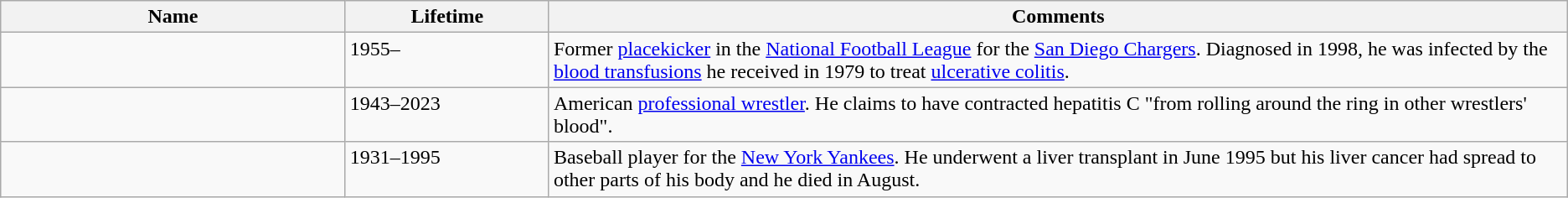<table class="sortable wikitable">
<tr>
<th width="22%" scope=col>Name</th>
<th width="13%" scope=col>Lifetime</th>
<th class="unsortable" width="65%" scope=col>Comments</th>
</tr>
<tr valign="top">
<td></td>
<td>1955–</td>
<td>Former <a href='#'>placekicker</a> in the <a href='#'>National Football League</a> for the <a href='#'>San Diego Chargers</a>. Diagnosed in 1998, he was infected by the <a href='#'>blood transfusions</a> he received in 1979 to treat <a href='#'>ulcerative colitis</a>.</td>
</tr>
<tr valign="top">
<td></td>
<td>1943–2023</td>
<td>American <a href='#'>professional wrestler</a>.  He claims to have contracted hepatitis C "from rolling around the ring in other wrestlers' blood".</td>
</tr>
<tr valign="top">
<td></td>
<td>1931–1995</td>
<td>Baseball player for the <a href='#'>New York Yankees</a>. He underwent a liver transplant in June 1995 but his liver cancer had spread to other parts of his body and he died in August.</td>
</tr>
</table>
